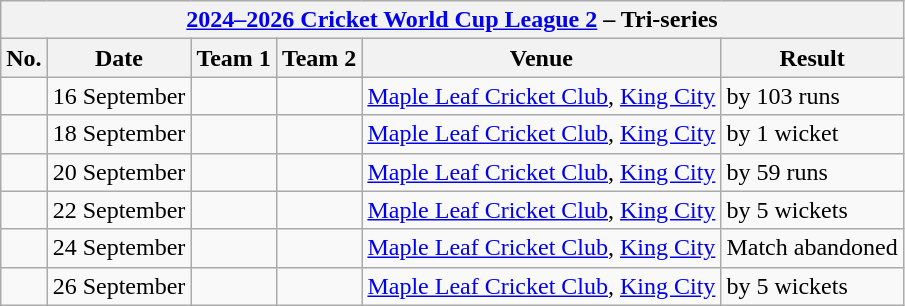<table class="wikitable">
<tr>
<th colspan="6"><a href='#'>2024–2026 Cricket World Cup League 2</a> – Tri-series</th>
</tr>
<tr>
<th>No.</th>
<th>Date</th>
<th>Team 1</th>
<th>Team 2</th>
<th>Venue</th>
<th>Result</th>
</tr>
<tr>
<td></td>
<td>16 September</td>
<td></td>
<td></td>
<td><a href='#'>Maple Leaf Cricket Club</a>, <a href='#'>King City</a></td>
<td> by 103 runs</td>
</tr>
<tr>
<td></td>
<td>18 September</td>
<td></td>
<td></td>
<td><a href='#'>Maple Leaf Cricket Club</a>, <a href='#'>King City</a></td>
<td> by 1 wicket</td>
</tr>
<tr>
<td></td>
<td>20 September</td>
<td></td>
<td></td>
<td><a href='#'>Maple Leaf Cricket Club</a>, <a href='#'>King City</a></td>
<td> by 59 runs</td>
</tr>
<tr>
<td></td>
<td>22 September</td>
<td></td>
<td></td>
<td><a href='#'>Maple Leaf Cricket Club</a>, <a href='#'>King City</a></td>
<td> by 5 wickets</td>
</tr>
<tr>
<td></td>
<td>24 September</td>
<td></td>
<td></td>
<td><a href='#'>Maple Leaf Cricket Club</a>, <a href='#'>King City</a></td>
<td>Match abandoned</td>
</tr>
<tr>
<td></td>
<td>26 September</td>
<td></td>
<td></td>
<td><a href='#'>Maple Leaf Cricket Club</a>, <a href='#'>King City</a></td>
<td> by 5 wickets</td>
</tr>
</table>
